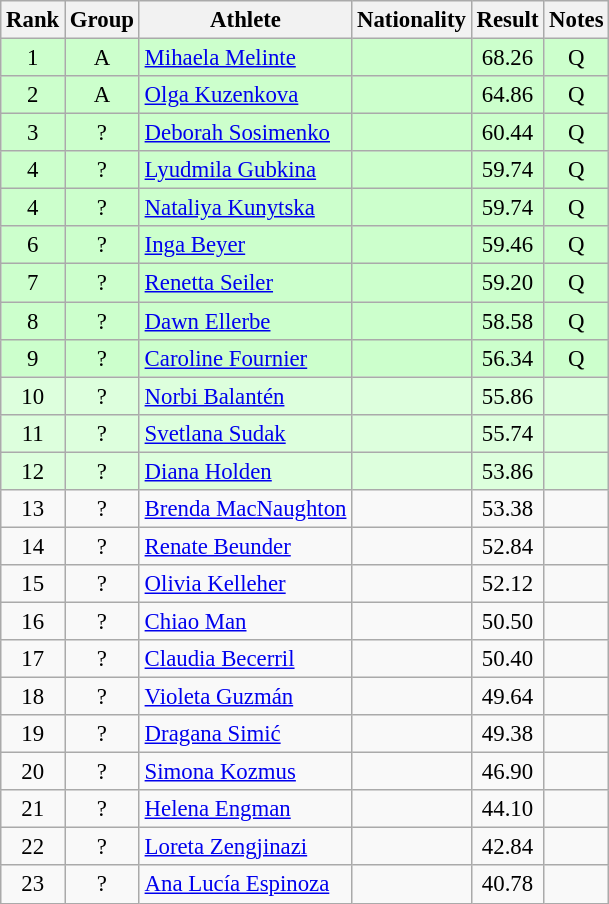<table class="wikitable sortable" style="text-align:center;font-size:95%">
<tr>
<th>Rank</th>
<th>Group</th>
<th>Athlete</th>
<th>Nationality</th>
<th>Result</th>
<th>Notes</th>
</tr>
<tr bgcolor=ccffcc>
<td>1</td>
<td>A</td>
<td align="left"><a href='#'>Mihaela Melinte</a></td>
<td align=left></td>
<td>68.26</td>
<td>Q</td>
</tr>
<tr bgcolor=ccffcc>
<td>2</td>
<td>A</td>
<td align="left"><a href='#'>Olga Kuzenkova</a></td>
<td align=left></td>
<td>64.86</td>
<td>Q</td>
</tr>
<tr bgcolor=ccffcc>
<td>3</td>
<td>?</td>
<td align="left"><a href='#'>Deborah Sosimenko</a></td>
<td align=left></td>
<td>60.44</td>
<td>Q</td>
</tr>
<tr bgcolor=ccffcc>
<td>4</td>
<td>?</td>
<td align="left"><a href='#'>Lyudmila Gubkina</a></td>
<td align=left></td>
<td>59.74</td>
<td>Q</td>
</tr>
<tr bgcolor=ccffcc>
<td>4</td>
<td>?</td>
<td align="left"><a href='#'>Nataliya Kunytska</a></td>
<td align=left></td>
<td>59.74</td>
<td>Q</td>
</tr>
<tr bgcolor=ccffcc>
<td>6</td>
<td>?</td>
<td align="left"><a href='#'>Inga Beyer</a></td>
<td align=left></td>
<td>59.46</td>
<td>Q</td>
</tr>
<tr bgcolor=ccffcc>
<td>7</td>
<td>?</td>
<td align="left"><a href='#'>Renetta Seiler</a></td>
<td align=left></td>
<td>59.20</td>
<td>Q</td>
</tr>
<tr bgcolor=ccffcc>
<td>8</td>
<td>?</td>
<td align="left"><a href='#'>Dawn Ellerbe</a></td>
<td align=left></td>
<td>58.58</td>
<td>Q</td>
</tr>
<tr bgcolor=ccffcc>
<td>9</td>
<td>?</td>
<td align="left"><a href='#'>Caroline Fournier</a></td>
<td align=left></td>
<td>56.34</td>
<td>Q</td>
</tr>
<tr bgcolor=ddffdd>
<td>10</td>
<td>?</td>
<td align="left"><a href='#'>Norbi Balantén</a></td>
<td align=left></td>
<td>55.86</td>
<td></td>
</tr>
<tr bgcolor=ddffdd>
<td>11</td>
<td>?</td>
<td align="left"><a href='#'>Svetlana Sudak</a></td>
<td align=left></td>
<td>55.74</td>
<td></td>
</tr>
<tr bgcolor=ddffdd>
<td>12</td>
<td>?</td>
<td align="left"><a href='#'>Diana Holden</a></td>
<td align=left></td>
<td>53.86</td>
<td></td>
</tr>
<tr>
<td>13</td>
<td>?</td>
<td align="left"><a href='#'>Brenda MacNaughton</a></td>
<td align=left></td>
<td>53.38</td>
<td></td>
</tr>
<tr>
<td>14</td>
<td>?</td>
<td align="left"><a href='#'>Renate Beunder</a></td>
<td align=left></td>
<td>52.84</td>
<td></td>
</tr>
<tr>
<td>15</td>
<td>?</td>
<td align="left"><a href='#'>Olivia Kelleher</a></td>
<td align=left></td>
<td>52.12</td>
<td></td>
</tr>
<tr>
<td>16</td>
<td>?</td>
<td align="left"><a href='#'>Chiao Man</a></td>
<td align=left></td>
<td>50.50</td>
<td></td>
</tr>
<tr>
<td>17</td>
<td>?</td>
<td align="left"><a href='#'>Claudia Becerril</a></td>
<td align=left></td>
<td>50.40</td>
<td></td>
</tr>
<tr>
<td>18</td>
<td>?</td>
<td align="left"><a href='#'>Violeta Guzmán</a></td>
<td align=left></td>
<td>49.64</td>
<td></td>
</tr>
<tr>
<td>19</td>
<td>?</td>
<td align="left"><a href='#'>Dragana Simić</a></td>
<td align=left></td>
<td>49.38</td>
<td></td>
</tr>
<tr>
<td>20</td>
<td>?</td>
<td align="left"><a href='#'>Simona Kozmus</a></td>
<td align=left></td>
<td>46.90</td>
<td></td>
</tr>
<tr>
<td>21</td>
<td>?</td>
<td align="left"><a href='#'>Helena Engman</a></td>
<td align=left></td>
<td>44.10</td>
<td></td>
</tr>
<tr>
<td>22</td>
<td>?</td>
<td align="left"><a href='#'>Loreta Zengjinazi</a></td>
<td align=left></td>
<td>42.84</td>
<td></td>
</tr>
<tr>
<td>23</td>
<td>?</td>
<td align="left"><a href='#'>Ana Lucía Espinoza</a></td>
<td align=left></td>
<td>40.78</td>
<td></td>
</tr>
</table>
